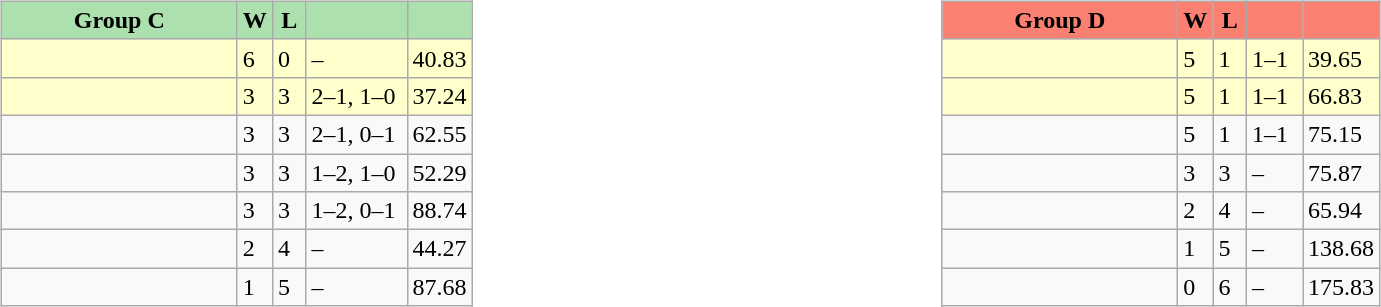<table>
<tr>
<td width=10% valign="top"><br><table class="wikitable">
<tr>
<th style="background: #ACE1AF;" width=150>Group C</th>
<th style="background: #ACE1AF;" width=15>W</th>
<th style="background: #ACE1AF;" width=15>L</th>
<th style="background: #ACE1AF;" width=60></th>
<th style="background: #ACE1AF;" width=20></th>
</tr>
<tr bgcolor=#ffffcc>
<td></td>
<td>6</td>
<td>0</td>
<td>–</td>
<td>40.83</td>
</tr>
<tr bgcolor=#ffffcc>
<td></td>
<td>3</td>
<td>3</td>
<td>2–1, 1–0</td>
<td>37.24</td>
</tr>
<tr>
<td></td>
<td>3</td>
<td>3</td>
<td>2–1, 0–1</td>
<td>62.55</td>
</tr>
<tr>
<td></td>
<td>3</td>
<td>3</td>
<td>1–2, 1–0</td>
<td>52.29</td>
</tr>
<tr>
<td></td>
<td>3</td>
<td>3</td>
<td>1–2, 0–1</td>
<td>88.74</td>
</tr>
<tr>
<td></td>
<td>2</td>
<td>4</td>
<td>–</td>
<td>44.27</td>
</tr>
<tr>
<td></td>
<td>1</td>
<td>5</td>
<td>–</td>
<td>87.68</td>
</tr>
</table>
</td>
<td width=10% valign="top"><br><table class="wikitable">
<tr>
<th style="background: #FA8072;" width=150>Group D</th>
<th style="background: #FA8072;" width=15>W</th>
<th style="background: #FA8072;" width=15>L</th>
<th style="background: #FA8072;" width=30></th>
<th style="background: #FA8072;" width=20></th>
</tr>
<tr bgcolor=#ffffcc>
<td></td>
<td>5</td>
<td>1</td>
<td>1–1</td>
<td>39.65</td>
</tr>
<tr bgcolor=#ffffcc>
<td></td>
<td>5</td>
<td>1</td>
<td>1–1</td>
<td>66.83</td>
</tr>
<tr>
<td></td>
<td>5</td>
<td>1</td>
<td>1–1</td>
<td>75.15</td>
</tr>
<tr>
<td></td>
<td>3</td>
<td>3</td>
<td>–</td>
<td>75.87</td>
</tr>
<tr>
<td></td>
<td>2</td>
<td>4</td>
<td>–</td>
<td>65.94</td>
</tr>
<tr>
<td></td>
<td>1</td>
<td>5</td>
<td>–</td>
<td>138.68</td>
</tr>
<tr>
<td></td>
<td>0</td>
<td>6</td>
<td>–</td>
<td>175.83</td>
</tr>
</table>
</td>
</tr>
</table>
